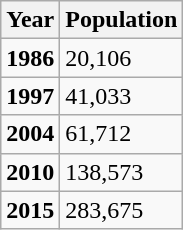<table class="wikitable">
<tr>
<th>Year</th>
<th>Population</th>
</tr>
<tr>
<td><strong>1986</strong></td>
<td>20,106</td>
</tr>
<tr>
<td><strong>1997</strong></td>
<td>41,033</td>
</tr>
<tr>
<td><strong>2004</strong></td>
<td>61,712</td>
</tr>
<tr>
<td><strong>2010</strong></td>
<td>138,573</td>
</tr>
<tr>
<td><strong>2015</strong></td>
<td>283,675</td>
</tr>
</table>
